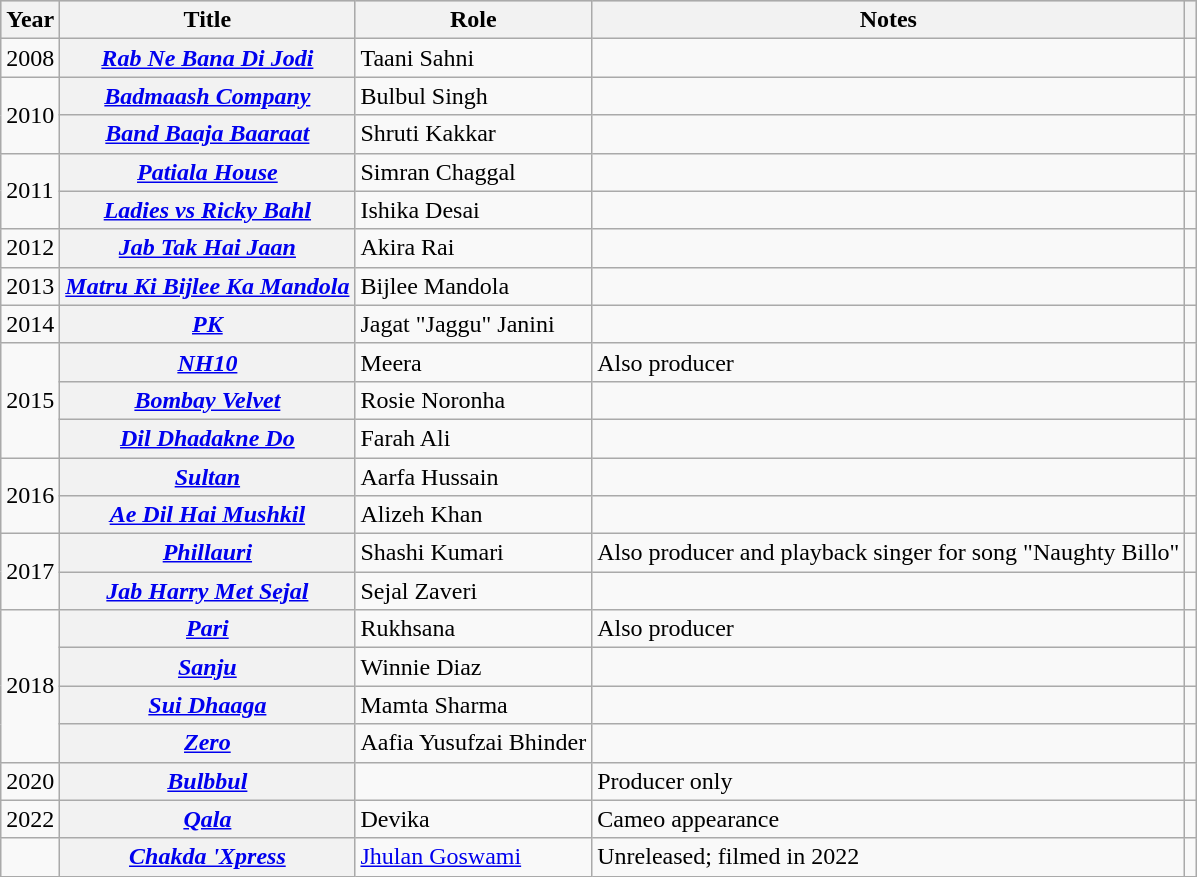<table class="wikitable sortable plainrowheaders">
<tr style="background:#ccc; text-align:center;">
<th scope="col">Year</th>
<th scope="col">Title</th>
<th scope="col">Role</th>
<th scope="col" class="unsortable">Notes</th>
<th scope="col" class="unsortable"></th>
</tr>
<tr>
<td>2008</td>
<th scope="row"><em><a href='#'>Rab Ne Bana Di Jodi</a></em></th>
<td>Taani Sahni</td>
<td></td>
<td></td>
</tr>
<tr>
<td rowspan="2">2010</td>
<th scope="row"><em><a href='#'>Badmaash Company</a></em></th>
<td>Bulbul Singh</td>
<td></td>
<td></td>
</tr>
<tr>
<th ! scope="row"><em><a href='#'>Band Baaja Baaraat</a></em></th>
<td>Shruti Kakkar</td>
<td></td>
<td></td>
</tr>
<tr>
<td rowspan="2">2011</td>
<th scope="row"><em><a href='#'>Patiala House</a></em></th>
<td>Simran Chaggal</td>
<td></td>
<td></td>
</tr>
<tr>
<th ! scope="row"><em><a href='#'>Ladies vs Ricky Bahl</a></em></th>
<td>Ishika Desai</td>
<td></td>
<td></td>
</tr>
<tr>
<td>2012</td>
<th scope="row"><em><a href='#'>Jab Tak Hai Jaan</a></em></th>
<td>Akira Rai</td>
<td></td>
<td></td>
</tr>
<tr>
<td>2013</td>
<th scope="row"><em><a href='#'>Matru Ki Bijlee Ka Mandola</a></em></th>
<td>Bijlee Mandola</td>
<td></td>
<td></td>
</tr>
<tr>
<td>2014</td>
<th scope="row"><em><a href='#'>PK</a></em></th>
<td>Jagat "Jaggu" Janini</td>
<td></td>
<td></td>
</tr>
<tr>
<td rowspan='3'>2015</td>
<th scope="row"><em><a href='#'>NH10</a></em></th>
<td>Meera</td>
<td>Also producer</td>
<td></td>
</tr>
<tr>
<th ! scope="row"><em><a href='#'>Bombay Velvet</a></em></th>
<td>Rosie Noronha</td>
<td></td>
<td></td>
</tr>
<tr>
<th ! scope="row"><em><a href='#'>Dil Dhadakne Do</a></em></th>
<td>Farah Ali</td>
<td></td>
<td></td>
</tr>
<tr>
<td Rowspan="2">2016</td>
<th scope="row"><em><a href='#'>Sultan</a></em></th>
<td>Aarfa Hussain</td>
<td></td>
<td></td>
</tr>
<tr>
<th scope="row"><em><a href='#'>Ae Dil Hai Mushkil</a></em></th>
<td>Alizeh Khan</td>
<td></td>
<td></td>
</tr>
<tr>
<td Rowspan="2">2017</td>
<th scope="row"><em><a href='#'>Phillauri</a></em></th>
<td>Shashi Kumari</td>
<td>Also producer and playback singer for song "Naughty Billo"</td>
<td></td>
</tr>
<tr>
<th scope="row"><em><a href='#'>Jab Harry Met Sejal</a></em></th>
<td>Sejal Zaveri</td>
<td></td>
<td></td>
</tr>
<tr>
<td Rowspan="4">2018</td>
<th scope="row"><em><a href='#'>Pari</a></em></th>
<td>Rukhsana</td>
<td>Also producer</td>
<td></td>
</tr>
<tr>
<th ! scope="row"><em><a href='#'>Sanju</a></em></th>
<td>Winnie Diaz</td>
<td></td>
<td></td>
</tr>
<tr>
<th scope="row"><em><a href='#'>Sui Dhaaga</a></em></th>
<td>Mamta Sharma</td>
<td></td>
<td></td>
</tr>
<tr>
<th scope="row"><em><a href='#'>Zero</a></em></th>
<td>Aafia Yusufzai Bhinder</td>
<td></td>
<td></td>
</tr>
<tr>
<td>2020</td>
<th scope="row"><em><a href='#'>Bulbbul</a></em></th>
<td></td>
<td>Producer only</td>
<td></td>
</tr>
<tr>
<td>2022</td>
<th scope="row"><em><a href='#'>Qala</a></em></th>
<td>Devika</td>
<td>Cameo appearance</td>
<td></td>
</tr>
<tr>
<td></td>
<th scope="row"><em><a href='#'>Chakda 'Xpress</a></em></th>
<td><a href='#'>Jhulan Goswami</a></td>
<td>Unreleased; filmed in 2022</td>
<td></td>
</tr>
</table>
